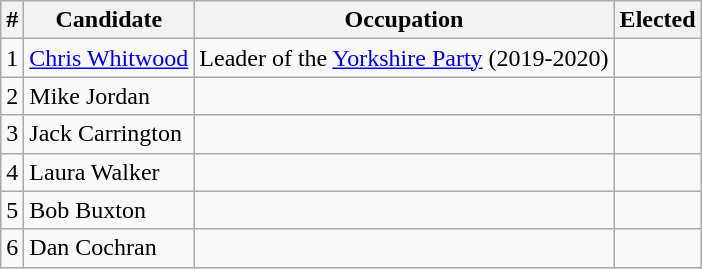<table class="wikitable">
<tr>
<th>#</th>
<th>Candidate</th>
<th>Occupation</th>
<th>Elected</th>
</tr>
<tr>
<td>1</td>
<td><a href='#'>Chris Whitwood</a></td>
<td>Leader of the <a href='#'>Yorkshire Party</a> (2019-2020)</td>
<td></td>
</tr>
<tr>
<td>2</td>
<td>Mike Jordan</td>
<td></td>
<td></td>
</tr>
<tr>
<td>3</td>
<td>Jack Carrington</td>
<td></td>
<td></td>
</tr>
<tr>
<td>4</td>
<td>Laura Walker</td>
<td></td>
<td></td>
</tr>
<tr>
<td>5</td>
<td>Bob Buxton</td>
<td></td>
<td></td>
</tr>
<tr>
<td>6</td>
<td>Dan Cochran</td>
<td></td>
<td></td>
</tr>
</table>
